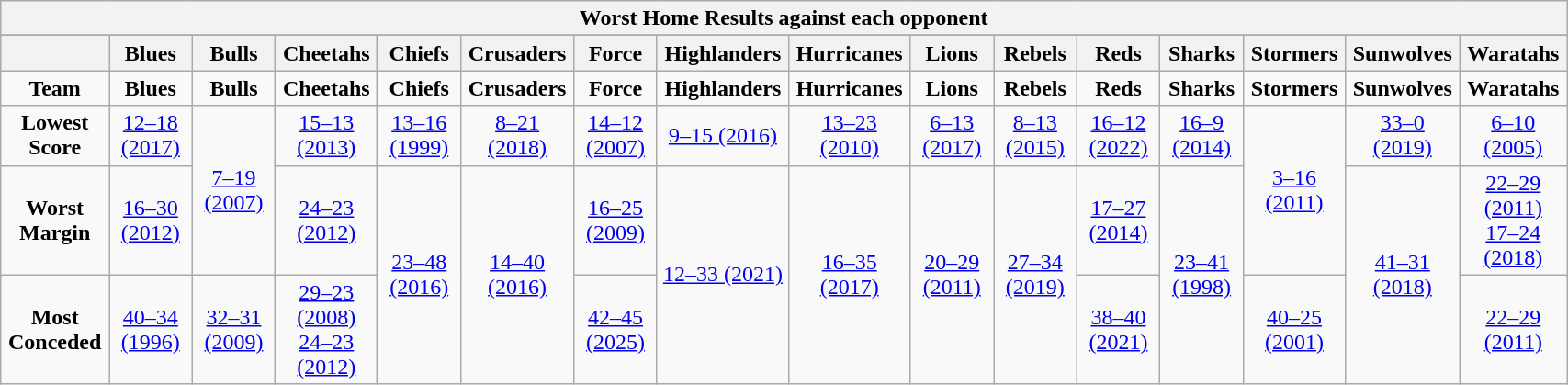<table class="wikitable collapsible sortable mw-collapsed" style="text-align:left; font-size:100%; width:90%;">
<tr>
<th colspan="100%">Worst Home Results against each opponent</th>
</tr>
<tr>
</tr>
<tr border=1 cellpadding=5 cellspacing=0 width=90%>
<th style="width:5%;"></th>
<th style="width:5%;">Blues</th>
<th style="width:5%;">Bulls</th>
<th style="width:5%;">Cheetahs</th>
<th style="width:5%;">Chiefs</th>
<th style="width:5%;">Crusaders</th>
<th style="width:5%;">Force</th>
<th style="width:5%;">Highlanders</th>
<th style="width:5%;">Hurricanes</th>
<th style="width:5%;">Lions</th>
<th style="width:5%;">Rebels</th>
<th style="width:5%;">Reds</th>
<th style="width:5%;">Sharks</th>
<th style="width:5%;">Stormers</th>
<th style="width:5%;">Sunwolves</th>
<th style="width:5%;">Waratahs<br></th>
</tr>
<tr align=center>
<td><strong>Team</strong></td>
<td><strong>Blues</strong></td>
<td><strong>Bulls</strong></td>
<td><strong>Cheetahs</strong></td>
<td><strong>Chiefs</strong></td>
<td><strong>Crusaders</strong></td>
<td><strong>Force</strong></td>
<td><strong>Highlanders</strong></td>
<td><strong>Hurricanes</strong></td>
<td><strong>Lions</strong></td>
<td><strong>Rebels</strong></td>
<td><strong>Reds</strong></td>
<td><strong>Sharks</strong></td>
<td><strong>Stormers</strong></td>
<td><strong>Sunwolves</strong></td>
<td><strong>Waratahs</strong></td>
</tr>
<tr align=center>
<td><strong>Lowest Score</strong></td>
<td><a href='#'>12–18 (2017)</a></td>
<td rowspan="2"><a href='#'>7–19 (2007)</a></td>
<td><a href='#'>15–13 (2013)</a></td>
<td><a href='#'>13–16 (1999)</a></td>
<td><a href='#'>8–21 (2018)</a></td>
<td><a href='#'>14–12 (2007)</a></td>
<td><a href='#'>9–15 (2016)</a></td>
<td><a href='#'>13–23 (2010)</a></td>
<td><a href='#'>6–13 (2017)</a></td>
<td><a href='#'>8–13 (2015)</a></td>
<td><a href='#'>16–12 (2022)</a></td>
<td><a href='#'>16–9 (2014)</a></td>
<td rowspan="2"><a href='#'>3–16 (2011)</a></td>
<td><a href='#'>33–0 (2019)</a></td>
<td><a href='#'>6–10 (2005)</a></td>
</tr>
<tr align=center>
<td><strong>Worst Margin</strong></td>
<td><a href='#'>16–30 (2012)</a></td>
<td><a href='#'>24–23 (2012)</a></td>
<td rowspan="2"><a href='#'>23–48 (2016)</a></td>
<td rowspan="2"><a href='#'>14–40 (2016)</a></td>
<td><a href='#'>16–25 (2009)</a></td>
<td rowspan="2"><a href='#'>12–33 (2021)</a></td>
<td rowspan="2"><a href='#'>16–35 (2017)</a></td>
<td rowspan="2"><a href='#'>20–29 (2011)</a></td>
<td rowspan="2"><a href='#'>27–34 (2019)</a></td>
<td><a href='#'>17–27 (2014)</a></td>
<td rowspan="2"><a href='#'>23–41 (1998)</a></td>
<td rowspan="2"><a href='#'>41–31 (2018)</a></td>
<td><a href='#'>22–29 (2011)</a> <br> <a href='#'>17–24 (2018)</a></td>
</tr>
<tr align=center>
<td><strong>Most Conceded</strong></td>
<td><a href='#'>40–34 (1996)</a></td>
<td><a href='#'>32–31 (2009)</a></td>
<td><a href='#'>29–23 (2008)</a> <br> <a href='#'>24–23 (2012)</a></td>
<td><a href='#'>42–45 (2025)</a></td>
<td><a href='#'>38–40 (2021)</a></td>
<td><a href='#'>40–25 (2001)</a></td>
<td><a href='#'>22–29 (2011)</a></td>
</tr>
</table>
